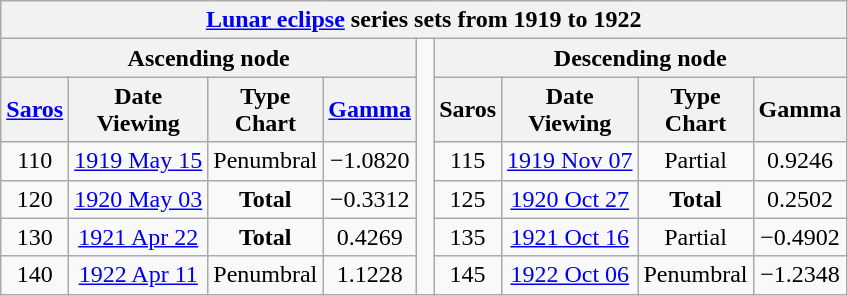<table class="wikitable mw-collapsible mw-collapsed">
<tr>
<th class="nowrap" colspan="9"><a href='#'>Lunar eclipse</a> series sets from 1919 to 1922</th>
</tr>
<tr>
<th scope="col" colspan="4">Ascending node</th>
<td rowspan="11"> </td>
<th scope="col" colspan="4">Descending node</th>
</tr>
<tr style="text-align: center;">
<th scope="col"><a href='#'>Saros</a></th>
<th scope="col">Date<br>Viewing</th>
<th scope="col">Type<br>Chart</th>
<th scope="col"><a href='#'>Gamma</a></th>
<th scope="col">Saros</th>
<th scope="col">Date<br>Viewing</th>
<th scope="col">Type<br>Chart</th>
<th scope="col">Gamma</th>
</tr>
<tr style="text-align: center;">
<td>110</td>
<td><a href='#'>1919 May 15</a><br></td>
<td style="text-align:center;">Penumbral<br></td>
<td>−1.0820</td>
<td>115</td>
<td><a href='#'>1919 Nov 07</a><br></td>
<td style="text-align:center;">Partial<br></td>
<td>0.9246</td>
</tr>
<tr style="text-align: center;">
<td>120</td>
<td><a href='#'>1920 May 03</a><br></td>
<td style="text-align:center;"><strong>Total</strong><br></td>
<td>−0.3312</td>
<td>125</td>
<td><a href='#'>1920 Oct 27</a><br></td>
<td style="text-align:center;"><strong>Total</strong><br></td>
<td>0.2502</td>
</tr>
<tr style="text-align: center;">
<td>130</td>
<td><a href='#'>1921 Apr 22</a><br></td>
<td style="text-align:center;"><strong>Total</strong><br></td>
<td>0.4269</td>
<td>135</td>
<td><a href='#'>1921 Oct 16</a><br></td>
<td style="text-align:center;">Partial<br></td>
<td>−0.4902</td>
</tr>
<tr style="text-align: center;">
<td>140</td>
<td><a href='#'>1922 Apr 11</a><br></td>
<td style="text-align:center;">Penumbral<br></td>
<td>1.1228</td>
<td>145</td>
<td><a href='#'>1922 Oct 06</a><br></td>
<td style="text-align:center;">Penumbral<br></td>
<td>−1.2348</td>
</tr>
</table>
